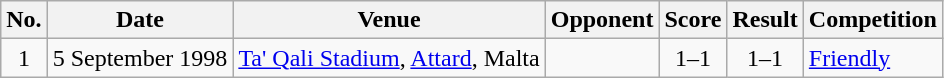<table class="wikitable sortable">
<tr>
<th scope="col">No.</th>
<th scope="col">Date</th>
<th scope="col">Venue</th>
<th scope="col">Opponent</th>
<th scope="col">Score</th>
<th scope="col">Result</th>
<th scope="col">Competition</th>
</tr>
<tr>
<td align="center">1</td>
<td>5 September 1998</td>
<td><a href='#'>Ta' Qali Stadium</a>, <a href='#'>Attard</a>, Malta</td>
<td></td>
<td align="center">1–1</td>
<td align="center">1–1</td>
<td><a href='#'>Friendly</a></td>
</tr>
</table>
